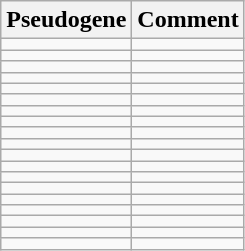<table class="wikitable sortable">
<tr>
<th>Pseudogene</th>
<th>Comment</th>
</tr>
<tr>
<td></td>
<td></td>
</tr>
<tr>
<td></td>
<td></td>
</tr>
<tr>
<td></td>
<td></td>
</tr>
<tr>
<td></td>
<td></td>
</tr>
<tr>
<td></td>
<td></td>
</tr>
<tr>
<td></td>
<td></td>
</tr>
<tr>
<td></td>
<td></td>
</tr>
<tr>
<td></td>
<td></td>
</tr>
<tr>
<td></td>
<td></td>
</tr>
<tr>
<td></td>
<td></td>
</tr>
<tr>
<td></td>
<td></td>
</tr>
<tr>
<td></td>
<td></td>
</tr>
<tr>
<td></td>
<td></td>
</tr>
<tr>
<td></td>
<td></td>
</tr>
<tr>
<td></td>
<td></td>
</tr>
<tr>
<td></td>
<td></td>
</tr>
<tr>
<td></td>
<td></td>
</tr>
<tr>
<td></td>
<td></td>
</tr>
<tr>
<td></td>
<td></td>
</tr>
</table>
